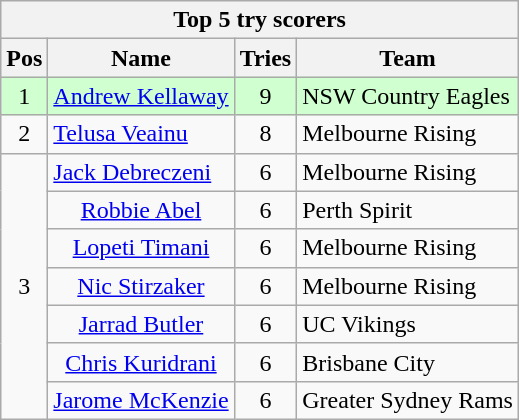<table class="wikitable" style="text-align: center;">
<tr>
<th colspan=4>Top 5 try scorers</th>
</tr>
<tr>
<th>Pos</th>
<th>Name</th>
<th>Tries</th>
<th>Team</th>
</tr>
<tr style="background:#d0ffd0;">
<td rowspan = 1>1</td>
<td style="text-align:left;"><a href='#'>Andrew Kellaway</a></td>
<td>9</td>
<td style="text-align:left;">NSW Country Eagles</td>
</tr>
<tr>
<td rowspan = 1>2</td>
<td style="text-align:left;"><a href='#'>Telusa Veainu</a></td>
<td>8</td>
<td style="text-align:left;">Melbourne Rising</td>
</tr>
<tr>
<td rowspan = 7>3</td>
<td style="text-align:left;"><a href='#'>Jack Debreczeni</a></td>
<td>6</td>
<td style="text-align:left;">Melbourne Rising</td>
</tr>
<tr>
<td><a href='#'>Robbie Abel</a></td>
<td>6</td>
<td style="text-align:left;">Perth Spirit</td>
</tr>
<tr>
<td><a href='#'>Lopeti Timani</a></td>
<td>6</td>
<td style="text-align:left;">Melbourne Rising</td>
</tr>
<tr>
<td><a href='#'>Nic Stirzaker</a></td>
<td>6</td>
<td style="text-align:left;">Melbourne Rising</td>
</tr>
<tr>
<td><a href='#'>Jarrad Butler</a></td>
<td>6</td>
<td style="text-align:left;">UC Vikings</td>
</tr>
<tr>
<td><a href='#'>Chris Kuridrani</a></td>
<td>6</td>
<td style="text-align:left;">Brisbane City</td>
</tr>
<tr>
<td><a href='#'>Jarome McKenzie</a></td>
<td>6</td>
<td style="text-align:left;">Greater Sydney Rams</td>
</tr>
</table>
